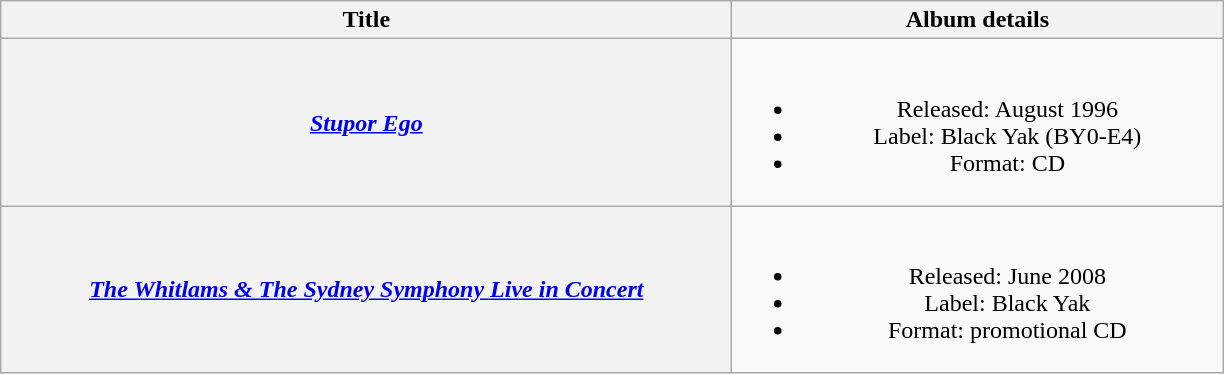<table class="wikitable plainrowheaders" style="text-align:center;">
<tr>
<th scope="col" style="width:30em;">Title</th>
<th scope="col" style="width:20em;">Album details</th>
</tr>
<tr>
<th scope="row"><em><a href='#'>Stupor Ego</a></em></th>
<td><br><ul><li>Released: August 1996</li><li>Label: Black Yak (BY0-E4)</li><li>Format: CD</li></ul></td>
</tr>
<tr>
<th scope="row"><em><a href='#'>The Whitlams & The Sydney Symphony Live in Concert</a></em></th>
<td><br><ul><li>Released: June 2008</li><li>Label: Black Yak</li><li>Format: promotional CD</li></ul></td>
</tr>
</table>
